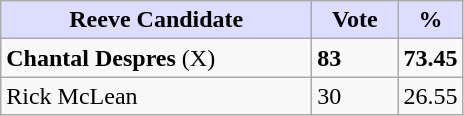<table class="wikitable">
<tr>
<th style="background:#ddf; width:200px;">Reeve Candidate</th>
<th style="background:#ddf; width:50px;">Vote</th>
<th style="background:#ddf; width:30px;">%</th>
</tr>
<tr>
<td><strong>Chantal Despres</strong> (X)</td>
<td><strong>83</strong></td>
<td><strong>73.45</strong></td>
</tr>
<tr>
<td>Rick McLean</td>
<td>30</td>
<td>26.55</td>
</tr>
</table>
